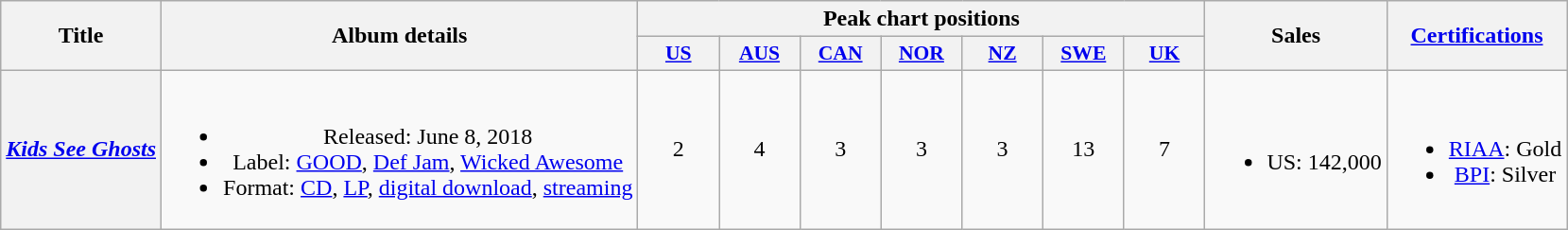<table class="wikitable plainrowheaders" style="text-align:center">
<tr>
<th scope="col" rowspan="2">Title</th>
<th scope="col" rowspan="2">Album details</th>
<th scope="col" colspan="7">Peak chart positions</th>
<th scope="col" rowspan="2">Sales</th>
<th scope="col" rowspan="2"><a href='#'>Certifications</a></th>
</tr>
<tr>
<th scope="col" style="width:3.5em;font-size:90%;"><a href='#'>US</a><br></th>
<th scope="col" style="width:3.5em;font-size:90%;"><a href='#'>AUS</a><br></th>
<th scope="col" style="width:3.5em;font-size:90%;"><a href='#'>CAN</a><br></th>
<th scope="col" style="width:3.5em;font-size:90%;"><a href='#'>NOR</a><br></th>
<th scope="col" style="width:3.5em;font-size:90%;"><a href='#'>NZ</a><br></th>
<th scope="col" style="width:3.5em;font-size:90%;"><a href='#'>SWE</a><br></th>
<th scope="col" style="width:3.5em;font-size:90%;"><a href='#'>UK</a><br></th>
</tr>
<tr>
<th scope="row"><em><a href='#'>Kids See Ghosts</a></em></th>
<td><br><ul><li>Released: June 8, 2018</li><li>Label: <a href='#'>GOOD</a>, <a href='#'>Def Jam</a>, <a href='#'>Wicked Awesome</a></li><li>Format: <a href='#'>CD</a>, <a href='#'>LP</a>, <a href='#'>digital download</a>, <a href='#'>streaming</a></li></ul></td>
<td>2</td>
<td>4</td>
<td>3</td>
<td>3</td>
<td>3</td>
<td>13</td>
<td>7</td>
<td><br><ul><li>US: 142,000</li></ul></td>
<td><br><ul><li><a href='#'>RIAA</a>: Gold</li><li><a href='#'>BPI</a>: Silver</li></ul></td>
</tr>
</table>
